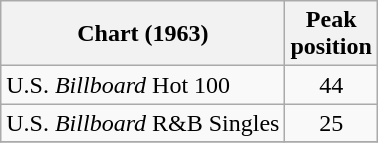<table class="wikitable">
<tr>
<th>Chart (1963)</th>
<th>Peak<br>position</th>
</tr>
<tr>
<td>U.S. <em>Billboard</em> Hot 100</td>
<td align="center">44</td>
</tr>
<tr>
<td>U.S. <em>Billboard</em> R&B Singles</td>
<td align="center">25</td>
</tr>
<tr>
</tr>
</table>
